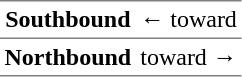<table border="1" cellspacing="0" cellpadding="3" frame="hsides" rules="rows">
<tr>
<th><span>Southbound</span></th>
<td>←  toward </td>
</tr>
<tr>
<th><span>Northbound</span></th>
<td>  toward  →</td>
</tr>
</table>
